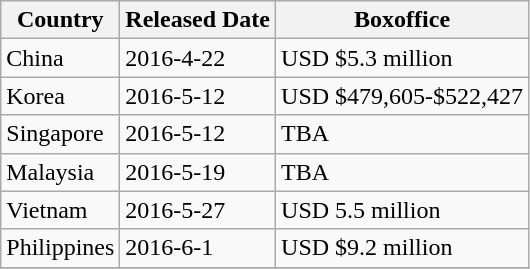<table class=wikitable>
<tr>
<th>Country</th>
<th>Released Date</th>
<th>Boxoffice</th>
</tr>
<tr>
<td rowspan=1>China</td>
<td>2016-4-22</td>
<td>USD $5.3 million</td>
</tr>
<tr>
<td rowspan=1>Korea</td>
<td>2016-5-12</td>
<td>USD $479,605-$522,427</td>
</tr>
<tr>
<td rowspan=1>Singapore</td>
<td>2016-5-12</td>
<td>TBA</td>
</tr>
<tr>
<td rowspan=1>Malaysia</td>
<td>2016-5-19</td>
<td>TBA</td>
</tr>
<tr>
<td rowspan=1>Vietnam</td>
<td>2016-5-27</td>
<td>USD 5.5 million</td>
</tr>
<tr>
<td rowspan=1>Philippines</td>
<td>2016-6-1</td>
<td>USD $9.2 million</td>
</tr>
<tr>
</tr>
</table>
